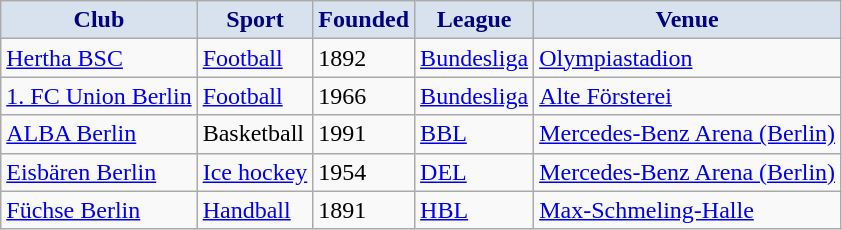<table class="wikitable">
<tr>
<th style="background:#d8e2ef; color:navy;">Club</th>
<th style="background:#d8e2ef; color:navy;">Sport</th>
<th style="background:#d8e2ef; color:navy;">Founded</th>
<th style="background:#d8e2ef; color:navy;">League</th>
<th style="background:#d8e2ef; color:navy;">Venue</th>
</tr>
<tr>
<td><a href='#'>Hertha BSC</a></td>
<td><a href='#'>Football</a></td>
<td>1892</td>
<td><a href='#'>Bundesliga</a></td>
<td><a href='#'>Olympiastadion</a></td>
</tr>
<tr>
<td><a href='#'>1. FC Union Berlin</a></td>
<td><a href='#'>Football</a></td>
<td>1966</td>
<td><a href='#'>Bundesliga</a></td>
<td><a href='#'>Alte Försterei</a></td>
</tr>
<tr>
<td><a href='#'>ALBA Berlin</a></td>
<td>Basketball</td>
<td>1991</td>
<td><a href='#'>BBL</a></td>
<td><a href='#'>Mercedes-Benz Arena (Berlin)</a></td>
</tr>
<tr>
<td><a href='#'>Eisbären Berlin</a></td>
<td><a href='#'>Ice hockey</a></td>
<td>1954</td>
<td><a href='#'>DEL</a></td>
<td><a href='#'>Mercedes-Benz Arena (Berlin)</a></td>
</tr>
<tr>
<td><a href='#'>Füchse Berlin</a></td>
<td><a href='#'>Handball</a></td>
<td>1891</td>
<td><a href='#'>HBL</a></td>
<td><a href='#'>Max-Schmeling-Halle</a></td>
</tr>
</table>
